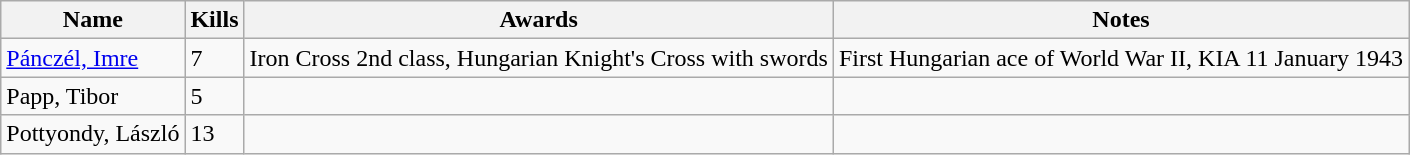<table class=wikitable>
<tr>
<th>Name</th>
<th>Kills</th>
<th>Awards</th>
<th>Notes</th>
</tr>
<tr>
<td><a href='#'>Pánczél, Imre</a></td>
<td>7</td>
<td>Iron Cross 2nd class, Hungarian Knight's Cross with swords</td>
<td>First Hungarian ace of World War II, KIA 11 January 1943</td>
</tr>
<tr>
<td>Papp, Tibor</td>
<td>5</td>
<td></td>
<td></td>
</tr>
<tr>
<td>Pottyondy, László</td>
<td>13</td>
<td></td>
<td></td>
</tr>
</table>
